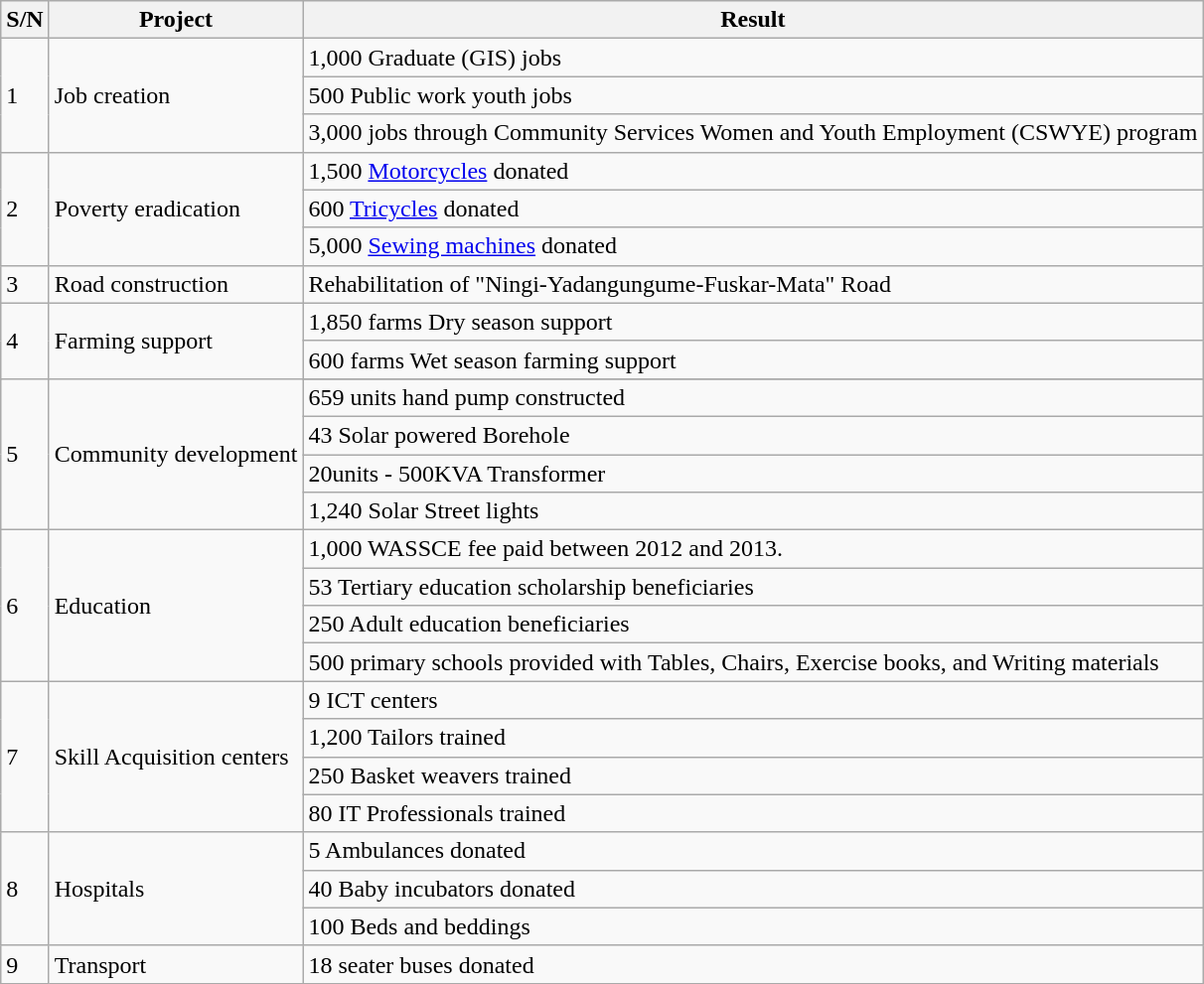<table class="wikitable sortable" border="1">
<tr>
<th>S/N</th>
<th>Project</th>
<th>Result</th>
</tr>
<tr>
<td rowspan="3">1</td>
<td rowspan="3">Job creation</td>
<td>1,000 Graduate (GIS) jobs</td>
</tr>
<tr>
<td>500 Public work youth jobs</td>
</tr>
<tr>
<td>3,000 jobs through Community Services Women and Youth Employment (CSWYE) program</td>
</tr>
<tr>
<td rowspan="3">2</td>
<td rowspan="3">Poverty eradication</td>
<td>1,500 <a href='#'>Motorcycles</a> donated</td>
</tr>
<tr>
<td>600 <a href='#'>Tricycles</a> donated</td>
</tr>
<tr>
<td>5,000 <a href='#'>Sewing machines</a> donated</td>
</tr>
<tr>
<td rowspan="1">3</td>
<td rowspan="1">Road construction</td>
<td>Rehabilitation of "Ningi-Yadangungume-Fuskar-Mata" Road</td>
</tr>
<tr>
<td rowspan="2">4</td>
<td rowspan="2">Farming support</td>
<td>1,850 farms Dry season support</td>
</tr>
<tr>
<td>600 farms Wet season farming support</td>
</tr>
<tr>
<td rowspan="5">5</td>
<td rowspan="5">Community development</td>
</tr>
<tr>
<td>659 units hand pump constructed</td>
</tr>
<tr>
<td>43 Solar powered Borehole</td>
</tr>
<tr>
<td>20units - 500KVA Transformer</td>
</tr>
<tr>
<td>1,240 Solar Street lights</td>
</tr>
<tr>
<td rowspan="4">6</td>
<td rowspan="4">Education</td>
<td>1,000 WASSCE fee paid between 2012 and 2013.</td>
</tr>
<tr>
<td>53 Tertiary education scholarship beneficiaries</td>
</tr>
<tr>
<td>250 Adult education beneficiaries</td>
</tr>
<tr>
<td>500 primary schools provided with Tables, Chairs, Exercise books, and Writing materials</td>
</tr>
<tr>
<td rowspan="4">7</td>
<td rowspan="4">Skill Acquisition centers</td>
<td>9 ICT centers</td>
</tr>
<tr>
<td>1,200 Tailors trained</td>
</tr>
<tr>
<td>250 Basket weavers trained</td>
</tr>
<tr>
<td>80 IT Professionals trained</td>
</tr>
<tr>
<td rowspan="3">8</td>
<td rowspan="3">Hospitals</td>
<td>5 Ambulances donated</td>
</tr>
<tr>
<td>40 Baby incubators donated</td>
</tr>
<tr>
<td>100 Beds and beddings</td>
</tr>
<tr>
<td rowspan="1">9</td>
<td rowspan="1">Transport</td>
<td>18 seater buses donated</td>
</tr>
</table>
